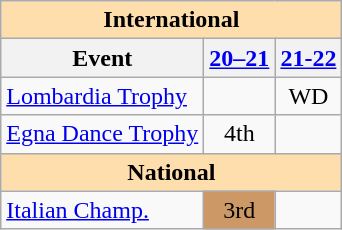<table class="wikitable" style="text-align:center">
<tr>
<th colspan="3" align="center" style="background-color: #ffdead; ">International</th>
</tr>
<tr>
<th>Event</th>
<th><a href='#'>20–21</a></th>
<th><a href='#'>21-22</a></th>
</tr>
<tr>
<td align=left> <a href='#'>Lombardia Trophy</a></td>
<td></td>
<td>WD</td>
</tr>
<tr>
<td align="left"><a href='#'>Egna Dance Trophy</a></td>
<td>4th</td>
<td></td>
</tr>
<tr>
<th colspan="3"  align="center" style="background-color: #ffdead; ">National</th>
</tr>
<tr>
<td align=left><a href='#'>Italian Champ.</a></td>
<td bgcolor=cc9966>3rd</td>
<td></td>
</tr>
</table>
